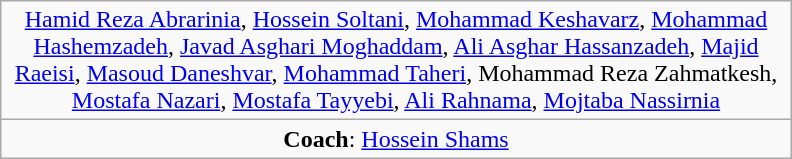<table class="wikitable" style="text-align:center; width:33em; margin:0.5em auto;">
<tr>
<td><a href='#'>Hamid Reza Abrarinia</a>, <a href='#'>Hossein Soltani</a>, <a href='#'>Mohammad Keshavarz</a>, <a href='#'>Mohammad Hashemzadeh</a>, <a href='#'>Javad Asghari Moghaddam</a>, <a href='#'>Ali Asghar Hassanzadeh</a>, <a href='#'>Majid Raeisi</a>, <a href='#'>Masoud Daneshvar</a>, <a href='#'>Mohammad Taheri</a>, Mohammad Reza Zahmatkesh, <a href='#'>Mostafa Nazari</a>, <a href='#'>Mostafa Tayyebi</a>, <a href='#'>Ali Rahnama</a>, <a href='#'>Mojtaba Nassirnia</a></td>
</tr>
<tr>
<td><strong>Coach</strong>:  <a href='#'>Hossein Shams</a></td>
</tr>
</table>
